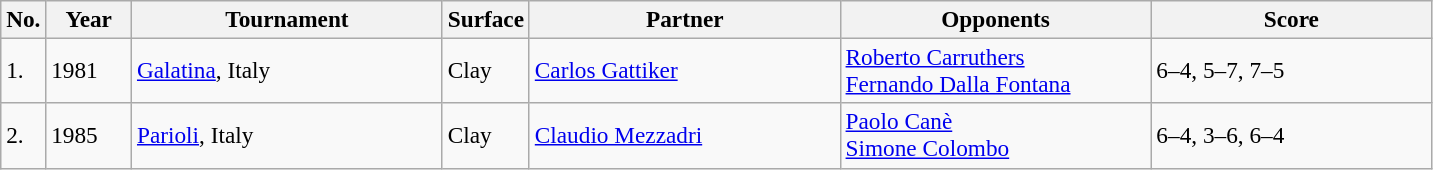<table class="sortable wikitable" style=font-size:97%>
<tr>
<th width=10>No.</th>
<th width=50>Year</th>
<th width=200>Tournament</th>
<th width=50>Surface</th>
<th width=200>Partner</th>
<th width=200>Opponents</th>
<th width=180>Score</th>
</tr>
<tr>
<td>1.</td>
<td>1981</td>
<td><a href='#'>Galatina</a>, Italy</td>
<td>Clay</td>
<td> <a href='#'>Carlos Gattiker</a></td>
<td> <a href='#'>Roberto Carruthers</a><br> <a href='#'>Fernando Dalla Fontana</a></td>
<td>6–4, 5–7, 7–5</td>
</tr>
<tr>
<td>2.</td>
<td>1985</td>
<td><a href='#'>Parioli</a>, Italy</td>
<td>Clay</td>
<td> <a href='#'>Claudio Mezzadri</a></td>
<td> <a href='#'>Paolo Canè</a><br> <a href='#'>Simone Colombo</a></td>
<td>6–4, 3–6, 6–4</td>
</tr>
</table>
